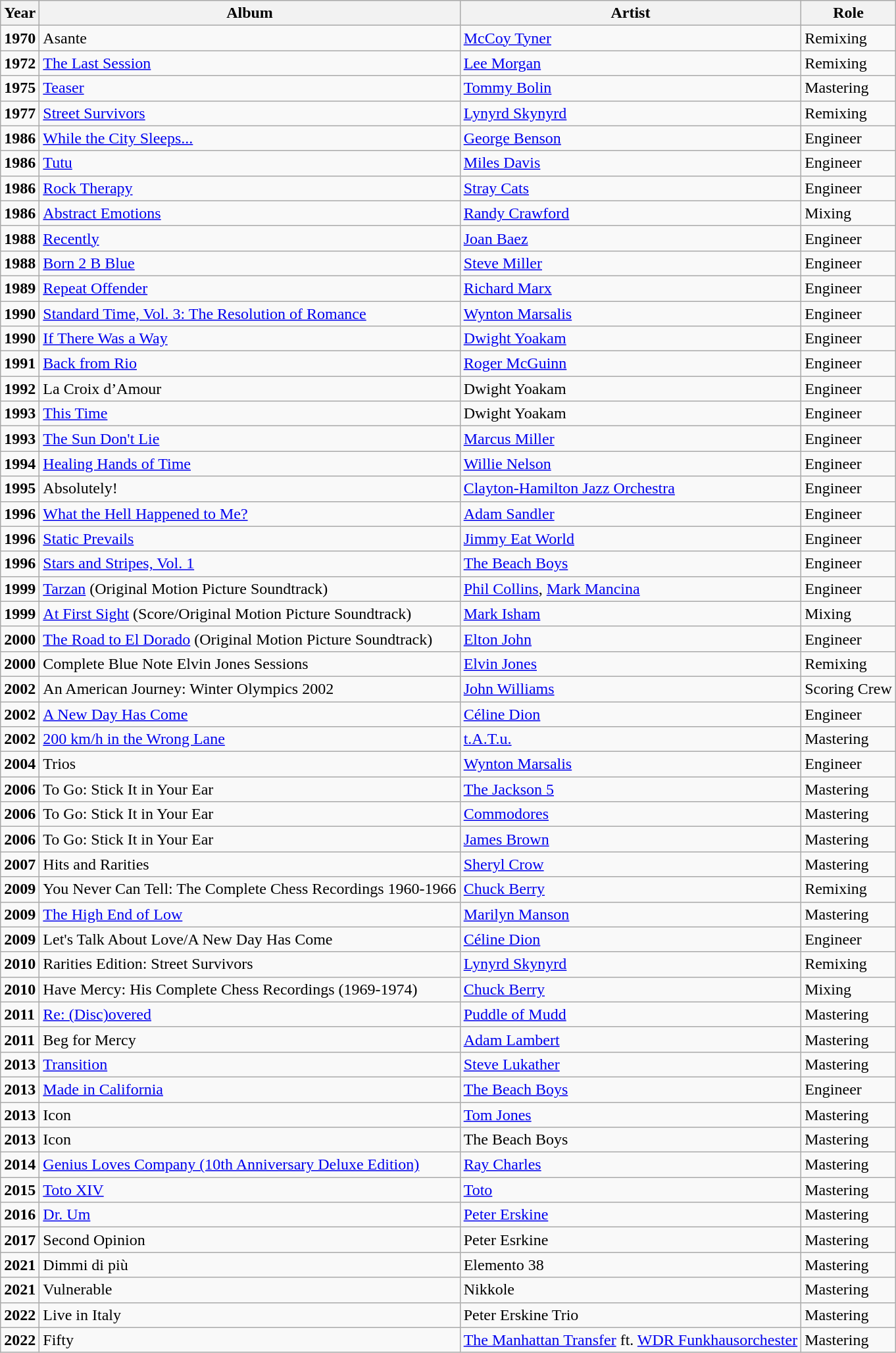<table class="wikitable sortable">
<tr>
<th>Year</th>
<th>Album</th>
<th>Artist</th>
<th>Role</th>
</tr>
<tr>
<td><strong>1970</strong></td>
<td>Asante</td>
<td><a href='#'>McCoy Tyner</a></td>
<td>Remixing</td>
</tr>
<tr>
<td><strong>1972</strong></td>
<td><a href='#'>The Last Session</a></td>
<td><a href='#'>Lee Morgan</a></td>
<td>Remixing</td>
</tr>
<tr>
<td><strong>1975</strong></td>
<td><a href='#'>Teaser</a></td>
<td><a href='#'>Tommy Bolin</a></td>
<td>Mastering</td>
</tr>
<tr>
<td><strong>1977</strong></td>
<td><a href='#'>Street Survivors</a></td>
<td><a href='#'>Lynyrd Skynyrd</a></td>
<td>Remixing</td>
</tr>
<tr>
<td><strong>1986</strong></td>
<td><a href='#'>While the City Sleeps...</a></td>
<td><a href='#'>George Benson</a></td>
<td>Engineer</td>
</tr>
<tr>
<td><strong>1986</strong></td>
<td><a href='#'>Tutu</a></td>
<td><a href='#'>Miles Davis</a></td>
<td>Engineer</td>
</tr>
<tr>
<td><strong>1986</strong></td>
<td><a href='#'>Rock Therapy</a></td>
<td><a href='#'>Stray Cats</a></td>
<td>Engineer</td>
</tr>
<tr>
<td><strong>1986</strong></td>
<td><a href='#'>Abstract Emotions</a></td>
<td><a href='#'>Randy Crawford</a></td>
<td>Mixing</td>
</tr>
<tr>
<td><strong>1988</strong></td>
<td><a href='#'>Recently</a></td>
<td><a href='#'>Joan Baez</a></td>
<td>Engineer</td>
</tr>
<tr>
<td><strong>1988</strong></td>
<td><a href='#'>Born 2 B Blue</a></td>
<td><a href='#'>Steve Miller</a></td>
<td>Engineer</td>
</tr>
<tr>
<td><strong>1989</strong></td>
<td><a href='#'>Repeat Offender</a></td>
<td><a href='#'>Richard Marx</a></td>
<td>Engineer</td>
</tr>
<tr>
<td><strong>1990</strong></td>
<td><a href='#'>Standard Time, Vol. 3: The Resolution of Romance</a></td>
<td><a href='#'>Wynton Marsalis</a></td>
<td>Engineer</td>
</tr>
<tr>
<td><strong>1990</strong></td>
<td><a href='#'>If There Was a Way</a></td>
<td><a href='#'>Dwight Yoakam</a></td>
<td>Engineer</td>
</tr>
<tr>
<td><strong>1991</strong></td>
<td><a href='#'>Back from Rio</a></td>
<td><a href='#'>Roger McGuinn</a></td>
<td>Engineer</td>
</tr>
<tr>
<td><strong>1992</strong></td>
<td>La Croix d’Amour</td>
<td>Dwight Yoakam</td>
<td>Engineer</td>
</tr>
<tr>
<td><strong>1993</strong></td>
<td><a href='#'>This Time</a></td>
<td>Dwight Yoakam</td>
<td>Engineer</td>
</tr>
<tr>
<td><strong>1993</strong></td>
<td><a href='#'>The Sun Don't Lie</a></td>
<td><a href='#'>Marcus Miller</a></td>
<td>Engineer</td>
</tr>
<tr>
<td><strong>1994</strong></td>
<td><a href='#'>Healing Hands of Time</a></td>
<td><a href='#'>Willie Nelson</a></td>
<td>Engineer</td>
</tr>
<tr>
<td><strong>1995</strong></td>
<td>Absolutely!</td>
<td><a href='#'>Clayton-Hamilton Jazz Orchestra</a></td>
<td>Engineer</td>
</tr>
<tr>
<td><strong>1996</strong></td>
<td><a href='#'>What the Hell Happened to Me?</a></td>
<td><a href='#'>Adam Sandler</a></td>
<td>Engineer</td>
</tr>
<tr>
<td><strong>1996</strong></td>
<td><a href='#'>Static Prevails</a></td>
<td><a href='#'>Jimmy Eat World</a></td>
<td>Engineer</td>
</tr>
<tr>
<td><strong>1996</strong></td>
<td><a href='#'>Stars and Stripes, Vol. 1</a></td>
<td><a href='#'>The Beach Boys</a></td>
<td>Engineer</td>
</tr>
<tr>
<td><strong>1999</strong></td>
<td><a href='#'>Tarzan</a> (Original Motion Picture Soundtrack)</td>
<td><a href='#'>Phil Collins</a>, <a href='#'>Mark Mancina</a></td>
<td>Engineer</td>
</tr>
<tr>
<td><strong>1999</strong></td>
<td><a href='#'>At First Sight</a> (Score/Original Motion Picture Soundtrack)</td>
<td><a href='#'>Mark Isham</a></td>
<td>Mixing</td>
</tr>
<tr>
<td><strong>2000</strong></td>
<td><a href='#'>The Road to El Dorado</a> (Original Motion Picture  Soundtrack)</td>
<td><a href='#'>Elton John</a></td>
<td>Engineer</td>
</tr>
<tr>
<td><strong>2000</strong></td>
<td>Complete Blue Note Elvin Jones Sessions</td>
<td><a href='#'>Elvin Jones</a></td>
<td>Remixing</td>
</tr>
<tr>
<td><strong>2002</strong></td>
<td>An American Journey: Winter Olympics 2002</td>
<td><a href='#'>John Williams</a></td>
<td>Scoring Crew</td>
</tr>
<tr>
<td><strong>2002</strong></td>
<td><a href='#'>A New Day Has Come</a></td>
<td><a href='#'>Céline Dion</a></td>
<td>Engineer</td>
</tr>
<tr>
<td><strong>2002</strong></td>
<td><a href='#'>200 km/h in the Wrong Lane</a></td>
<td><a href='#'>t.A.T.u.</a></td>
<td>Mastering</td>
</tr>
<tr>
<td><strong>2004</strong></td>
<td>Trios</td>
<td><a href='#'>Wynton Marsalis</a></td>
<td>Engineer</td>
</tr>
<tr>
<td><strong>2006</strong></td>
<td>To Go: Stick It in Your Ear</td>
<td><a href='#'>The Jackson 5</a></td>
<td>Mastering</td>
</tr>
<tr>
<td><strong>2006</strong></td>
<td>To Go: Stick It in Your Ear</td>
<td><a href='#'>Commodores</a></td>
<td>Mastering</td>
</tr>
<tr>
<td><strong>2006</strong></td>
<td>To Go: Stick It in Your Ear</td>
<td><a href='#'>James Brown</a></td>
<td>Mastering</td>
</tr>
<tr>
<td><strong>2007</strong></td>
<td>Hits and Rarities</td>
<td><a href='#'>Sheryl Crow</a></td>
<td>Mastering</td>
</tr>
<tr>
<td><strong>2009</strong></td>
<td>You Never Can Tell: The Complete Chess  Recordings 1960-1966</td>
<td><a href='#'>Chuck Berry</a></td>
<td>Remixing</td>
</tr>
<tr>
<td><strong>2009</strong></td>
<td><a href='#'>The High End of Low</a></td>
<td><a href='#'>Marilyn Manson</a></td>
<td>Mastering</td>
</tr>
<tr>
<td><strong>2009</strong></td>
<td>Let's Talk About Love/A New Day Has Come</td>
<td><a href='#'>Céline Dion</a></td>
<td>Engineer</td>
</tr>
<tr>
<td><strong>2010</strong></td>
<td>Rarities Edition: Street Survivors</td>
<td><a href='#'>Lynyrd Skynyrd</a></td>
<td>Remixing</td>
</tr>
<tr>
<td><strong>2010</strong></td>
<td>Have Mercy: His Complete Chess  Recordings (1969-1974)</td>
<td><a href='#'>Chuck Berry</a></td>
<td>Mixing</td>
</tr>
<tr>
<td><strong>2011</strong></td>
<td><a href='#'>Re: (Disc)overed</a></td>
<td><a href='#'>Puddle of Mudd</a></td>
<td>Mastering</td>
</tr>
<tr>
<td><strong>2011</strong></td>
<td>Beg for Mercy</td>
<td><a href='#'>Adam Lambert</a></td>
<td>Mastering</td>
</tr>
<tr>
<td><strong>2013</strong></td>
<td><a href='#'>Transition</a></td>
<td><a href='#'>Steve Lukather</a></td>
<td>Mastering</td>
</tr>
<tr>
<td><strong>2013</strong></td>
<td><a href='#'>Made in California</a></td>
<td><a href='#'>The Beach Boys</a></td>
<td>Engineer</td>
</tr>
<tr>
<td><strong>2013</strong></td>
<td>Icon</td>
<td><a href='#'>Tom Jones</a></td>
<td>Mastering</td>
</tr>
<tr>
<td><strong>2013</strong></td>
<td>Icon</td>
<td>The Beach Boys</td>
<td>Mastering</td>
</tr>
<tr>
<td><strong>2014</strong></td>
<td><a href='#'>Genius Loves Company (10th Anniversary Deluxe Edition)</a></td>
<td><a href='#'>Ray Charles</a></td>
<td>Mastering</td>
</tr>
<tr>
<td><strong>2015</strong></td>
<td><a href='#'>Toto XIV</a></td>
<td><a href='#'>Toto</a></td>
<td>Mastering</td>
</tr>
<tr>
<td><strong>2016</strong></td>
<td><a href='#'>Dr. Um</a></td>
<td><a href='#'>Peter Erskine</a></td>
<td>Mastering</td>
</tr>
<tr>
<td><strong>2017</strong></td>
<td>Second Opinion</td>
<td>Peter Esrkine</td>
<td>Mastering</td>
</tr>
<tr>
<td><strong>2021</strong></td>
<td>Dimmi di più</td>
<td>Elemento 38</td>
<td>Mastering</td>
</tr>
<tr>
<td><strong>2021</strong></td>
<td>Vulnerable</td>
<td>Nikkole</td>
<td>Mastering</td>
</tr>
<tr>
<td><strong>2022</strong></td>
<td>Live in Italy</td>
<td>Peter Erskine Trio</td>
<td>Mastering</td>
</tr>
<tr>
<td><strong>2022</strong></td>
<td>Fifty</td>
<td><a href='#'>The Manhattan Transfer</a> ft. <a href='#'>WDR Funkhausorchester</a></td>
<td>Mastering</td>
</tr>
</table>
